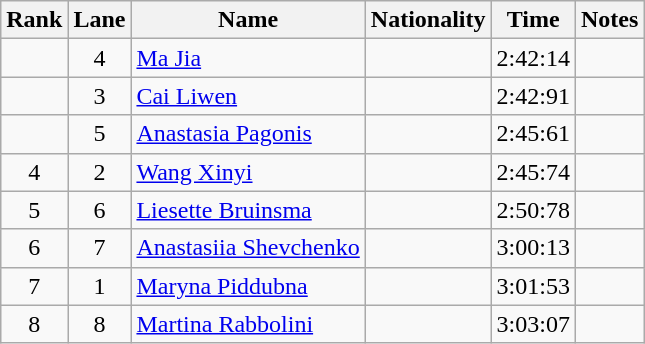<table class="wikitable sortable" style="text-align:center">
<tr>
<th>Rank</th>
<th>Lane</th>
<th>Name</th>
<th>Nationality</th>
<th>Time</th>
<th>Notes</th>
</tr>
<tr>
<td></td>
<td>4</td>
<td align=left><a href='#'>Ma Jia</a></td>
<td align=left></td>
<td>2:42:14</td>
<td></td>
</tr>
<tr>
<td></td>
<td>3</td>
<td align=left><a href='#'>Cai Liwen</a></td>
<td align=left></td>
<td>2:42:91</td>
<td></td>
</tr>
<tr>
<td></td>
<td>5</td>
<td align=left><a href='#'>Anastasia Pagonis</a></td>
<td align=left></td>
<td>2:45:61</td>
<td></td>
</tr>
<tr>
<td>4</td>
<td>2</td>
<td align=left><a href='#'>Wang Xinyi</a></td>
<td align=left></td>
<td>2:45:74</td>
<td></td>
</tr>
<tr>
<td>5</td>
<td>6</td>
<td align=left><a href='#'>Liesette Bruinsma</a></td>
<td align=left></td>
<td>2:50:78</td>
<td></td>
</tr>
<tr>
<td>6</td>
<td>7</td>
<td align=left><a href='#'>Anastasiia Shevchenko</a></td>
<td align=left></td>
<td>3:00:13</td>
<td></td>
</tr>
<tr>
<td>7</td>
<td>1</td>
<td align=left><a href='#'>Maryna Piddubna</a></td>
<td align=left></td>
<td>3:01:53</td>
<td></td>
</tr>
<tr>
<td>8</td>
<td>8</td>
<td align=left><a href='#'>Martina Rabbolini</a></td>
<td align=left></td>
<td>3:03:07</td>
<td></td>
</tr>
</table>
